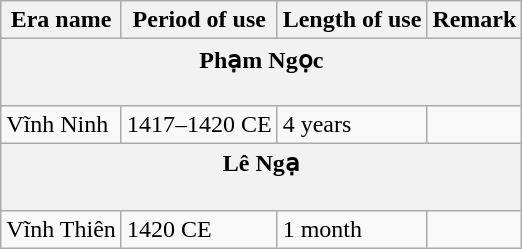<table class="wikitable">
<tr>
<th>Era name</th>
<th>Period of use</th>
<th>Length of use</th>
<th>Remark</th>
</tr>
<tr>
<th colspan="4">Phạm Ngọc<br><br></th>
</tr>
<tr>
<td>Vĩnh Ninh<br></td>
<td>1417–1420 CE</td>
<td>4 years</td>
<td></td>
</tr>
<tr>
<th colspan="4">Lê Ngạ<br><br></th>
</tr>
<tr>
<td>Vĩnh Thiên<br></td>
<td>1420 CE</td>
<td>1 month</td>
<td></td>
</tr>
</table>
